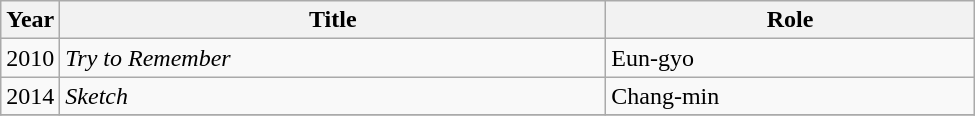<table class="wikitable" style="width:650px">
<tr>
<th width=10>Year</th>
<th>Title</th>
<th>Role</th>
</tr>
<tr>
<td>2010</td>
<td><em>Try to Remember</em></td>
<td>Eun-gyo</td>
</tr>
<tr>
<td>2014</td>
<td><em>Sketch</em></td>
<td>Chang-min</td>
</tr>
<tr>
</tr>
</table>
